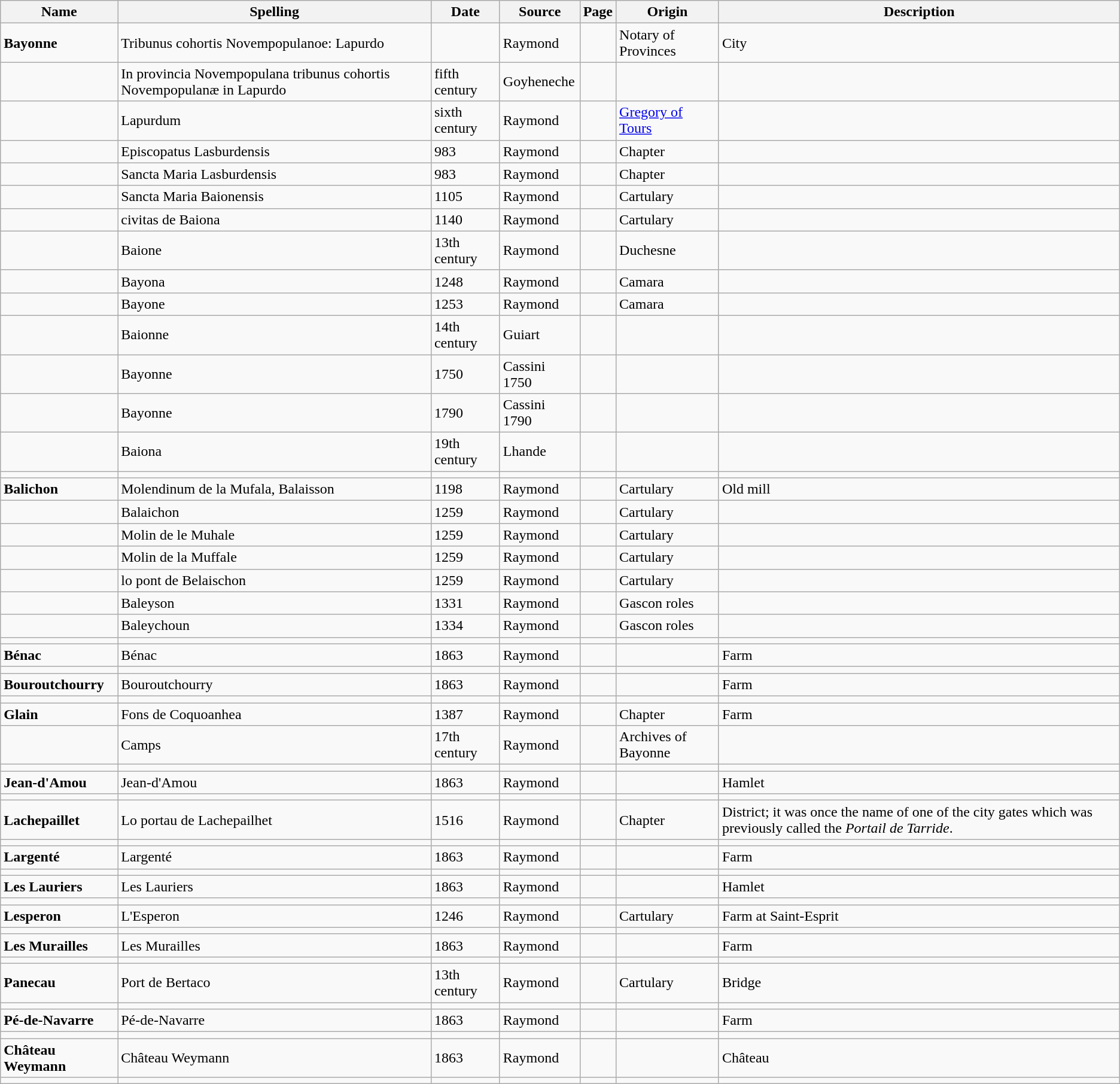<table class="wikitable">
<tr>
<th>Name</th>
<th>Spelling</th>
<th>Date</th>
<th>Source</th>
<th>Page</th>
<th>Origin</th>
<th>Description</th>
</tr>
<tr>
<td><strong>Bayonne</strong></td>
<td>Tribunus cohortis Novempopulanoe: Lapurdo</td>
<td></td>
<td>Raymond</td>
<td></td>
<td>Notary of Provinces</td>
<td>City</td>
</tr>
<tr>
<td></td>
<td>In provincia Novempopulana tribunus cohortis Novempopulanæ in Lapurdo</td>
<td>fifth century</td>
<td>Goyheneche</td>
<td></td>
<td></td>
<td></td>
</tr>
<tr>
<td></td>
<td>Lapurdum</td>
<td>sixth century</td>
<td>Raymond</td>
<td></td>
<td><a href='#'>Gregory of Tours</a></td>
<td></td>
</tr>
<tr>
<td></td>
<td>Episcopatus Lasburdensis</td>
<td>983</td>
<td>Raymond</td>
<td></td>
<td>Chapter</td>
<td></td>
</tr>
<tr>
<td></td>
<td>Sancta Maria Lasburdensis</td>
<td>983</td>
<td>Raymond</td>
<td></td>
<td>Chapter</td>
<td></td>
</tr>
<tr>
<td></td>
<td>Sancta Maria Baionensis</td>
<td>1105</td>
<td>Raymond</td>
<td></td>
<td>Cartulary</td>
<td></td>
</tr>
<tr>
<td></td>
<td>civitas de Baiona</td>
<td>1140</td>
<td>Raymond</td>
<td></td>
<td>Cartulary</td>
<td></td>
</tr>
<tr>
<td></td>
<td>Baione</td>
<td>13th century</td>
<td>Raymond</td>
<td></td>
<td>Duchesne</td>
<td></td>
</tr>
<tr>
<td></td>
<td>Bayona</td>
<td>1248</td>
<td>Raymond</td>
<td></td>
<td>Camara</td>
<td></td>
</tr>
<tr>
<td></td>
<td>Bayone</td>
<td>1253</td>
<td>Raymond</td>
<td></td>
<td>Camara</td>
<td></td>
</tr>
<tr>
<td></td>
<td>Baionne</td>
<td>14th century</td>
<td>Guiart</td>
<td></td>
<td></td>
<td></td>
</tr>
<tr>
<td></td>
<td>Bayonne</td>
<td>1750</td>
<td>Cassini 1750</td>
<td></td>
<td></td>
<td></td>
</tr>
<tr>
<td></td>
<td>Bayonne</td>
<td>1790</td>
<td>Cassini 1790</td>
<td></td>
<td></td>
<td></td>
</tr>
<tr>
<td></td>
<td>Baiona</td>
<td>19th century</td>
<td>Lhande</td>
<td></td>
<td></td>
<td></td>
</tr>
<tr>
<td></td>
<td></td>
<td></td>
<td></td>
<td></td>
<td></td>
<td></td>
</tr>
<tr>
<td><strong>Balichon</strong></td>
<td>Molendinum de la Mufala, Balaisson</td>
<td>1198</td>
<td>Raymond</td>
<td></td>
<td>Cartulary</td>
<td>Old mill</td>
</tr>
<tr>
<td></td>
<td>Balaichon</td>
<td>1259</td>
<td>Raymond</td>
<td></td>
<td>Cartulary</td>
<td></td>
</tr>
<tr>
<td></td>
<td>Molin de le Muhale</td>
<td>1259</td>
<td>Raymond</td>
<td></td>
<td>Cartulary</td>
<td></td>
</tr>
<tr>
<td></td>
<td>Molin de la Muffale</td>
<td>1259</td>
<td>Raymond</td>
<td></td>
<td>Cartulary</td>
<td></td>
</tr>
<tr>
<td></td>
<td>lo pont de Belaischon</td>
<td>1259</td>
<td>Raymond</td>
<td></td>
<td>Cartulary</td>
<td></td>
</tr>
<tr>
<td></td>
<td>Baleyson</td>
<td>1331</td>
<td>Raymond</td>
<td></td>
<td>Gascon roles</td>
<td></td>
</tr>
<tr>
<td></td>
<td>Baleychoun</td>
<td>1334</td>
<td>Raymond</td>
<td></td>
<td>Gascon roles</td>
<td></td>
</tr>
<tr>
<td></td>
<td></td>
<td></td>
<td></td>
<td></td>
<td></td>
<td></td>
</tr>
<tr>
<td><strong>Bénac</strong></td>
<td>Bénac</td>
<td>1863</td>
<td>Raymond</td>
<td></td>
<td></td>
<td>Farm</td>
</tr>
<tr>
<td></td>
<td></td>
<td></td>
<td></td>
<td></td>
<td></td>
<td></td>
</tr>
<tr>
<td><strong>Bouroutchourry</strong></td>
<td>Bouroutchourry</td>
<td>1863</td>
<td>Raymond</td>
<td></td>
<td></td>
<td>Farm</td>
</tr>
<tr>
<td></td>
<td></td>
<td></td>
<td></td>
<td></td>
<td></td>
<td></td>
</tr>
<tr>
<td><strong>Glain</strong></td>
<td>Fons de Coquoanhea</td>
<td>1387</td>
<td>Raymond</td>
<td></td>
<td>Chapter</td>
<td>Farm</td>
</tr>
<tr>
<td></td>
<td>Camps</td>
<td>17th century</td>
<td>Raymond</td>
<td></td>
<td>Archives of Bayonne</td>
<td></td>
</tr>
<tr>
<td></td>
<td></td>
<td></td>
<td></td>
<td></td>
<td></td>
<td></td>
</tr>
<tr>
<td><strong>Jean-d'Amou</strong></td>
<td>Jean-d'Amou</td>
<td>1863</td>
<td>Raymond</td>
<td></td>
<td></td>
<td>Hamlet</td>
</tr>
<tr>
<td></td>
<td></td>
<td></td>
<td></td>
<td></td>
<td></td>
<td></td>
</tr>
<tr>
<td><strong>Lachepaillet</strong></td>
<td>Lo portau de Lachepailhet</td>
<td>1516</td>
<td>Raymond</td>
<td></td>
<td>Chapter</td>
<td>District; it was once the name of one of the city gates which was previously called the <em>Portail de Tarride</em>.</td>
</tr>
<tr>
<td></td>
<td></td>
<td></td>
<td></td>
<td></td>
<td></td>
<td></td>
</tr>
<tr>
<td><strong>Largenté</strong></td>
<td>Largenté</td>
<td>1863</td>
<td>Raymond</td>
<td></td>
<td></td>
<td>Farm</td>
</tr>
<tr>
<td></td>
<td></td>
<td></td>
<td></td>
<td></td>
<td></td>
<td></td>
</tr>
<tr>
<td><strong>Les Lauriers</strong></td>
<td>Les Lauriers</td>
<td>1863</td>
<td>Raymond</td>
<td></td>
<td></td>
<td>Hamlet</td>
</tr>
<tr>
<td></td>
<td></td>
<td></td>
<td></td>
<td></td>
<td></td>
<td></td>
</tr>
<tr>
<td><strong>Lesperon</strong></td>
<td>L'Esperon</td>
<td>1246</td>
<td>Raymond</td>
<td></td>
<td>Cartulary</td>
<td>Farm at Saint-Esprit</td>
</tr>
<tr>
<td></td>
<td></td>
<td></td>
<td></td>
<td></td>
<td></td>
<td></td>
</tr>
<tr>
<td><strong>Les Murailles</strong></td>
<td>Les Murailles</td>
<td>1863</td>
<td>Raymond</td>
<td></td>
<td></td>
<td>Farm</td>
</tr>
<tr>
<td></td>
<td></td>
<td></td>
<td></td>
<td></td>
<td></td>
<td></td>
</tr>
<tr>
<td><strong>Panecau</strong></td>
<td>Port de Bertaco</td>
<td>13th century</td>
<td>Raymond</td>
<td></td>
<td>Cartulary</td>
<td>Bridge</td>
</tr>
<tr>
<td></td>
<td></td>
<td></td>
<td></td>
<td></td>
<td></td>
<td></td>
</tr>
<tr>
<td><strong>Pé-de-Navarre</strong></td>
<td>Pé-de-Navarre</td>
<td>1863</td>
<td>Raymond</td>
<td></td>
<td></td>
<td>Farm</td>
</tr>
<tr>
<td></td>
<td></td>
<td></td>
<td></td>
<td></td>
<td></td>
<td></td>
</tr>
<tr>
<td><strong>Château Weymann</strong></td>
<td>Château Weymann</td>
<td>1863</td>
<td>Raymond</td>
<td></td>
<td></td>
<td>Château</td>
</tr>
<tr>
<td></td>
<td></td>
<td></td>
<td></td>
<td></td>
<td></td>
<td></td>
</tr>
</table>
